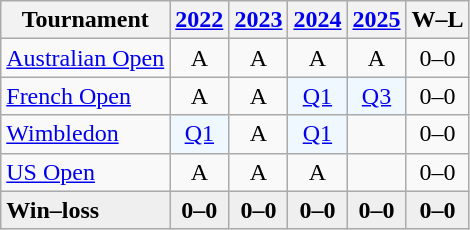<table class="wikitable" style=text-align:center>
<tr>
<th>Tournament</th>
<th><a href='#'>2022</a></th>
<th><a href='#'>2023</a></th>
<th><a href='#'>2024</a></th>
<th><a href='#'>2025</a></th>
<th>W–L</th>
</tr>
<tr>
<td align=left><a href='#'>Australian Open</a></td>
<td>A</td>
<td>A</td>
<td>A</td>
<td>A</td>
<td>0–0</td>
</tr>
<tr>
<td align=left><a href='#'>French Open</a></td>
<td>A</td>
<td>A</td>
<td bgcolor=f0f8ff><a href='#'>Q1</a></td>
<td bgcolor=f0f8ff><a href='#'>Q3</a></td>
<td>0–0</td>
</tr>
<tr>
<td align=left><a href='#'>Wimbledon</a></td>
<td bgcolor=f0f8ff><a href='#'>Q1</a></td>
<td>A</td>
<td bgcolor=f0f8ff><a href='#'>Q1</a></td>
<td></td>
<td>0–0</td>
</tr>
<tr>
<td align=left><a href='#'>US Open</a></td>
<td>A</td>
<td>A</td>
<td>A</td>
<td></td>
<td>0–0</td>
</tr>
<tr style=background:#efefef;font-weight:bold>
<td align=left>Win–loss</td>
<td>0–0</td>
<td>0–0</td>
<td>0–0</td>
<td>0–0</td>
<td>0–0</td>
</tr>
</table>
